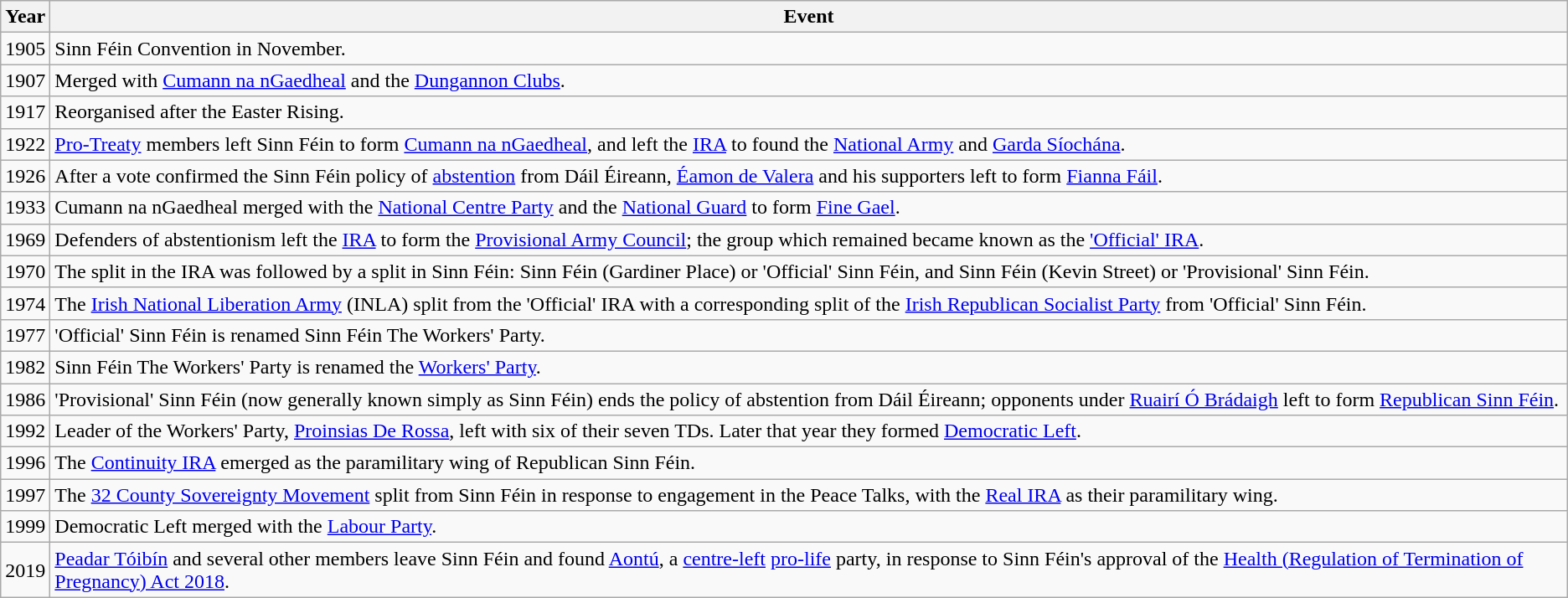<table class="wikitable">
<tr>
<th>Year</th>
<th>Event</th>
</tr>
<tr>
<td>1905</td>
<td>Sinn Féin Convention in November.</td>
</tr>
<tr>
<td>1907</td>
<td>Merged with <a href='#'>Cumann na nGaedheal</a> and the <a href='#'>Dungannon Clubs</a>.</td>
</tr>
<tr>
<td>1917</td>
<td>Reorganised after the Easter Rising.</td>
</tr>
<tr>
<td>1922</td>
<td><a href='#'>Pro-Treaty</a> members left Sinn Féin to form <a href='#'>Cumann na nGaedheal</a>, and left the <a href='#'>IRA</a> to found the <a href='#'>National Army</a> and <a href='#'>Garda Síochána</a>.</td>
</tr>
<tr>
<td>1926</td>
<td>After a vote confirmed the Sinn Féin policy of <a href='#'>abstention</a> from Dáil Éireann, <a href='#'>Éamon de Valera</a> and his supporters left to form <a href='#'>Fianna Fáil</a>.</td>
</tr>
<tr>
<td>1933</td>
<td>Cumann na nGaedheal merged with the <a href='#'>National Centre Party</a> and the <a href='#'>National Guard</a> to form <a href='#'>Fine Gael</a>.</td>
</tr>
<tr>
<td>1969</td>
<td>Defenders of abstentionism left the <a href='#'>IRA</a> to form the <a href='#'>Provisional Army Council</a>; the group which remained became known as the <a href='#'>'Official' IRA</a>.</td>
</tr>
<tr>
<td>1970</td>
<td>The split in the IRA was followed by a split in Sinn Féin: Sinn Féin (Gardiner Place) or 'Official' Sinn Féin, and Sinn Féin (Kevin Street) or 'Provisional' Sinn Féin.</td>
</tr>
<tr>
<td>1974</td>
<td>The <a href='#'>Irish National Liberation Army</a> (INLA) split from the 'Official' IRA with a corresponding split of the <a href='#'>Irish Republican Socialist Party</a> from 'Official' Sinn Féin.</td>
</tr>
<tr>
<td>1977</td>
<td>'Official' Sinn Féin is renamed Sinn Féin The Workers' Party.</td>
</tr>
<tr>
<td>1982</td>
<td>Sinn Féin The Workers' Party is renamed the <a href='#'>Workers' Party</a>.</td>
</tr>
<tr>
<td>1986</td>
<td>'Provisional' Sinn Féin (now generally known simply as Sinn Féin) ends the policy of abstention from Dáil Éireann; opponents under <a href='#'>Ruairí Ó Brádaigh</a> left to form <a href='#'>Republican Sinn Féin</a>.</td>
</tr>
<tr>
<td>1992</td>
<td>Leader of the Workers' Party, <a href='#'>Proinsias De Rossa</a>, left with six of their seven TDs. Later that year they formed <a href='#'>Democratic Left</a>.</td>
</tr>
<tr>
<td>1996</td>
<td>The <a href='#'>Continuity IRA</a> emerged as the paramilitary wing of Republican Sinn Féin.</td>
</tr>
<tr>
<td>1997</td>
<td>The <a href='#'>32 County Sovereignty Movement</a> split from Sinn Féin in response to engagement in the Peace Talks, with the <a href='#'>Real IRA</a> as their paramilitary wing.</td>
</tr>
<tr>
<td>1999</td>
<td>Democratic Left merged with the <a href='#'>Labour Party</a>.</td>
</tr>
<tr>
<td>2019</td>
<td><a href='#'>Peadar Tóibín</a> and several other members leave Sinn Féin and found <a href='#'>Aontú</a>, a <a href='#'>centre-left</a> <a href='#'>pro-life</a> party, in response to Sinn Féin's approval of the <a href='#'>Health (Regulation of Termination of Pregnancy) Act 2018</a>.</td>
</tr>
</table>
